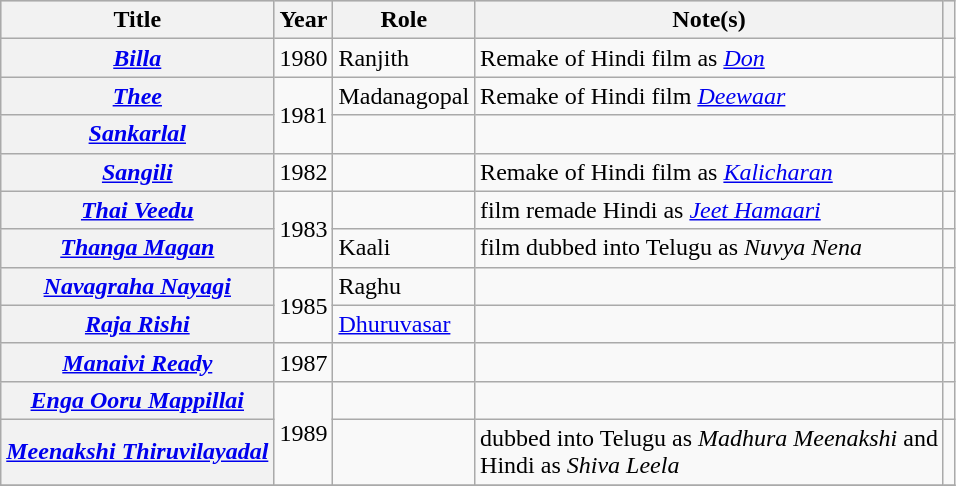<table class="wikitable sortable plainrowheaders">
<tr style="background:#ccc; text-align:center;">
<th scope="col">Title</th>
<th scope="col">Year</th>
<th scope="col">Role</th>
<th scope="col">Note(s)</th>
<th scope="col" class="unsortable"></th>
</tr>
<tr>
<th scope="row"><em><a href='#'>Billa</a></em></th>
<td>1980</td>
<td>Ranjith</td>
<td>Remake of Hindi film as <em><a href='#'>Don</a></em></td>
<td></td>
</tr>
<tr>
<th scope="row"><em><a href='#'>Thee</a></em></th>
<td rowspan=2>1981</td>
<td>Madanagopal</td>
<td>Remake of Hindi film <em><a href='#'>Deewaar</a></em></td>
<td></td>
</tr>
<tr>
<th scope="row"><em><a href='#'>Sankarlal</a></em></th>
<td></td>
<td></td>
<td></td>
</tr>
<tr>
<th scope="row"><em><a href='#'>Sangili</a></em></th>
<td>1982</td>
<td></td>
<td>Remake of Hindi film as <em><a href='#'>Kalicharan</a></em></td>
<td></td>
</tr>
<tr>
<th scope="row"><em><a href='#'>Thai Veedu</a></em></th>
<td rowspan=2>1983</td>
<td></td>
<td>film remade Hindi as <em><a href='#'>Jeet Hamaari</a></em></td>
<td></td>
</tr>
<tr>
<th scope="row"><em><a href='#'>Thanga Magan</a></em></th>
<td>Kaali</td>
<td>film dubbed into Telugu as <em>Nuvya Nena</em></td>
<td></td>
</tr>
<tr>
<th scope="row"><em><a href='#'>Navagraha Nayagi</a></em></th>
<td rowspan=2>1985</td>
<td>Raghu</td>
<td></td>
<td></td>
</tr>
<tr>
<th scope="row"><em><a href='#'>Raja Rishi</a></em></th>
<td><a href='#'>Dhuruvasar</a></td>
<td></td>
<td></td>
</tr>
<tr>
<th scope="row"><em><a href='#'>Manaivi Ready</a></em></th>
<td>1987</td>
<td></td>
<td></td>
<td></td>
</tr>
<tr>
<th scope="row"><em><a href='#'>Enga Ooru Mappillai</a></em></th>
<td rowspan=2>1989</td>
<td></td>
<td></td>
<td></td>
</tr>
<tr>
<th scope="row"><em><a href='#'>Meenakshi Thiruvilayadal</a></em></th>
<td></td>
<td>dubbed into Telugu as <em>Madhura Meenakshi</em> and <br> Hindi as <em>Shiva Leela</em></td>
<td></td>
</tr>
<tr>
</tr>
</table>
